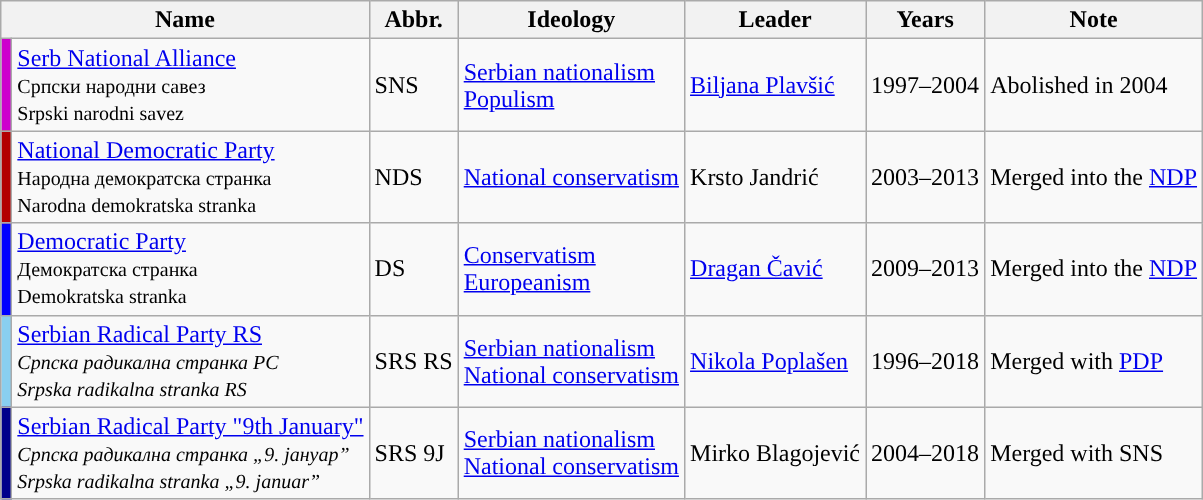<table class="wikitable" font-size:90%;>
<tr>
<th colspan=2>Name</th>
<th>Abbr.</th>
<th>Ideology</th>
<th>Leader</th>
<th>Years</th>
<th>Note</th>
</tr>
<tr>
<th style="background:#CD00CD;"></th>
<td><a href='#'>Serb National Alliance</a><br><small>Српски народни савез<br>Srpski narodni savez </small></td>
<td>SNS</td>
<td><a href='#'>Serbian nationalism</a><br><a href='#'>Populism</a></td>
<td><a href='#'>Biljana Plavšić</a></td>
<td>1997–2004</td>
<td>Abolished in 2004</td>
</tr>
<tr>
<th style="background:#b30000;"></th>
<td><a href='#'>National Democratic Party</a><br><small>Народна демократска странка<br>Narodna demokratska stranka </small></td>
<td>NDS</td>
<td><a href='#'>National conservatism</a></td>
<td>Krsto Jandrić</td>
<td>2003–2013</td>
<td>Merged into the <a href='#'>NDP</a></td>
</tr>
<tr>
<th style="background:blue;"></th>
<td><a href='#'>Democratic Party</a><br><small>Демократска странка<br>Demokratska stranka</small></td>
<td>DS</td>
<td><a href='#'>Conservatism</a><br><a href='#'>Europeanism</a></td>
<td><a href='#'>Dragan Čavić</a></td>
<td>2009–2013</td>
<td>Merged into the <a href='#'>NDP</a></td>
</tr>
<tr>
<th style="background-color: #89CFF0"></th>
<td><a href='#'>Serbian Radical Party RS</a> <br><small><em>Српска радикална странка PC</em></small><br><small><em>Srpska radikalna stranka RS</em></small></td>
<td>SRS RS</td>
<td><a href='#'>Serbian nationalism</a><br><a href='#'>National conservatism</a></td>
<td><a href='#'>Nikola Poplašen</a></td>
<td>1996–2018</td>
<td>Merged with <a href='#'>PDP</a></td>
</tr>
<tr>
<th style="background-color: darkblue"></th>
<td><a href='#'>Serbian Radical Party "9th January"</a> <br><small><em>Српска радикална странка „9. јануар”</em></small><br><small><em>Srpska radikalna stranka „9. januar”</em></small></td>
<td>SRS 9J</td>
<td><a href='#'>Serbian nationalism</a><br><a href='#'>National conservatism</a></td>
<td>Mirko Blagojević</td>
<td>2004–2018</td>
<td>Merged with SNS</td>
</tr>
</table>
